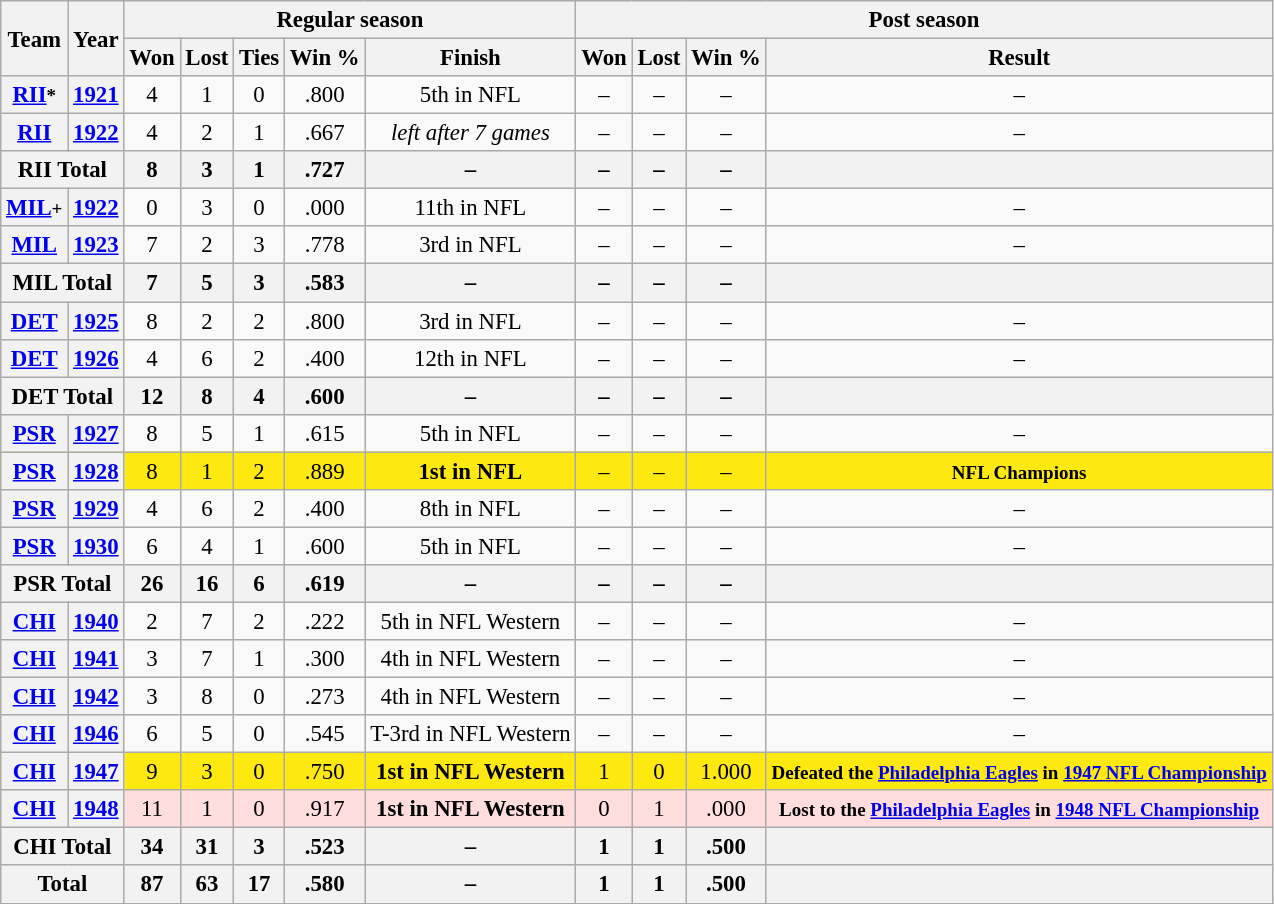<table class="wikitable" style="font-size: 95%; text-align:center;">
<tr>
<th rowspan="2">Team</th>
<th rowspan="2">Year</th>
<th colspan="5">Regular season</th>
<th colspan="4">Post season</th>
</tr>
<tr>
<th>Won</th>
<th>Lost</th>
<th>Ties</th>
<th>Win %</th>
<th>Finish</th>
<th>Won</th>
<th>Lost</th>
<th>Win %</th>
<th>Result</th>
</tr>
<tr>
<th><a href='#'>RII</a><small>*</small></th>
<th><a href='#'>1921</a></th>
<td>4</td>
<td>1</td>
<td>0</td>
<td>.800</td>
<td>5th in NFL</td>
<td>–</td>
<td>–</td>
<td>–</td>
<td>–</td>
</tr>
<tr>
<th><a href='#'>RII</a></th>
<th><a href='#'>1922</a></th>
<td>4</td>
<td>2</td>
<td>1</td>
<td>.667</td>
<td><em>left after 7 games</em></td>
<td>–</td>
<td>–</td>
<td>–</td>
<td>–</td>
</tr>
<tr>
<th colspan="2">RII Total</th>
<th>8</th>
<th>3</th>
<th>1</th>
<th>.727</th>
<th>–</th>
<th>–</th>
<th>–</th>
<th>–</th>
<th></th>
</tr>
<tr>
<th><a href='#'>MIL</a><small>+</small></th>
<th><a href='#'>1922</a></th>
<td>0</td>
<td>3</td>
<td>0</td>
<td>.000</td>
<td>11th in NFL</td>
<td>–</td>
<td>–</td>
<td>–</td>
<td>–</td>
</tr>
<tr>
<th><a href='#'>MIL</a></th>
<th><a href='#'>1923</a></th>
<td>7</td>
<td>2</td>
<td>3</td>
<td>.778</td>
<td>3rd in NFL</td>
<td>–</td>
<td>–</td>
<td>–</td>
<td>–</td>
</tr>
<tr>
<th colspan="2">MIL Total</th>
<th>7</th>
<th>5</th>
<th>3</th>
<th>.583</th>
<th>–</th>
<th>–</th>
<th>–</th>
<th>–</th>
<th></th>
</tr>
<tr>
<th><a href='#'>DET</a></th>
<th><a href='#'>1925</a></th>
<td>8</td>
<td>2</td>
<td>2</td>
<td>.800</td>
<td>3rd in NFL</td>
<td>–</td>
<td>–</td>
<td>–</td>
<td>–</td>
</tr>
<tr>
<th><a href='#'>DET</a></th>
<th><a href='#'>1926</a></th>
<td>4</td>
<td>6</td>
<td>2</td>
<td>.400</td>
<td>12th in NFL</td>
<td>–</td>
<td>–</td>
<td>–</td>
<td>–</td>
</tr>
<tr>
<th colspan="2">DET Total</th>
<th>12</th>
<th>8</th>
<th>4</th>
<th>.600</th>
<th>–</th>
<th>–</th>
<th>–</th>
<th>–</th>
<th></th>
</tr>
<tr>
<th><a href='#'>PSR</a></th>
<th><a href='#'>1927</a></th>
<td>8</td>
<td>5</td>
<td>1</td>
<td>.615</td>
<td>5th in NFL</td>
<td>–</td>
<td>–</td>
<td>–</td>
<td>–</td>
</tr>
<tr ! style="background:#FDE910;">
<th><a href='#'>PSR</a></th>
<th><a href='#'>1928</a></th>
<td>8</td>
<td>1</td>
<td>2</td>
<td>.889</td>
<td><strong>1st in NFL</strong></td>
<td>–</td>
<td>–</td>
<td>–</td>
<td><small><strong>NFL Champions</strong></small></td>
</tr>
<tr>
<th><a href='#'>PSR</a></th>
<th><a href='#'>1929</a></th>
<td>4</td>
<td>6</td>
<td>2</td>
<td>.400</td>
<td>8th in NFL</td>
<td>–</td>
<td>–</td>
<td>–</td>
<td>–</td>
</tr>
<tr>
<th><a href='#'>PSR</a></th>
<th><a href='#'>1930</a></th>
<td>6</td>
<td>4</td>
<td>1</td>
<td>.600</td>
<td>5th in NFL</td>
<td>–</td>
<td>–</td>
<td>–</td>
<td>–</td>
</tr>
<tr>
<th colspan="2">PSR Total</th>
<th>26</th>
<th>16</th>
<th>6</th>
<th>.619</th>
<th>–</th>
<th>–</th>
<th>–</th>
<th>–</th>
<th></th>
</tr>
<tr>
<th><a href='#'>CHI</a></th>
<th><a href='#'>1940</a></th>
<td>2</td>
<td>7</td>
<td>2</td>
<td>.222</td>
<td>5th in NFL Western</td>
<td>–</td>
<td>–</td>
<td>–</td>
<td>–</td>
</tr>
<tr>
<th><a href='#'>CHI</a></th>
<th><a href='#'>1941</a></th>
<td>3</td>
<td>7</td>
<td>1</td>
<td>.300</td>
<td>4th in NFL Western</td>
<td>–</td>
<td>–</td>
<td>–</td>
<td>–</td>
</tr>
<tr>
<th><a href='#'>CHI</a></th>
<th><a href='#'>1942</a></th>
<td>3</td>
<td>8</td>
<td>0</td>
<td>.273</td>
<td>4th in NFL Western</td>
<td>–</td>
<td>–</td>
<td>–</td>
<td>–</td>
</tr>
<tr>
<th><a href='#'>CHI</a></th>
<th><a href='#'>1946</a></th>
<td>6</td>
<td>5</td>
<td>0</td>
<td>.545</td>
<td>T-3rd in NFL Western</td>
<td>–</td>
<td>–</td>
<td>–</td>
<td>–</td>
</tr>
<tr ! style="background:#FDE910;">
<th><a href='#'>CHI</a></th>
<th><a href='#'>1947</a></th>
<td>9</td>
<td>3</td>
<td>0</td>
<td>.750</td>
<td><strong>1st in NFL Western</strong></td>
<td>1</td>
<td>0</td>
<td>1.000</td>
<td><small><strong>Defeated the <a href='#'>Philadelphia Eagles</a> in <a href='#'>1947 NFL Championship</a></strong></small></td>
</tr>
<tr style="background:#fdd;">
<th><a href='#'>CHI</a></th>
<th><a href='#'>1948</a></th>
<td>11</td>
<td>1</td>
<td>0</td>
<td>.917</td>
<td><strong>1st in NFL Western</strong></td>
<td>0</td>
<td>1</td>
<td>.000</td>
<td><small><strong>Lost to the <a href='#'>Philadelphia Eagles</a> in <a href='#'>1948 NFL Championship</a></strong></small></td>
</tr>
<tr>
<th colspan="2">CHI Total</th>
<th>34</th>
<th>31</th>
<th>3</th>
<th>.523</th>
<th>–</th>
<th>1</th>
<th>1</th>
<th>.500</th>
<th></th>
</tr>
<tr>
<th colspan="2">Total</th>
<th>87</th>
<th>63</th>
<th>17</th>
<th>.580</th>
<th>–</th>
<th>1</th>
<th>1</th>
<th>.500</th>
<th></th>
</tr>
<tr>
</tr>
</table>
